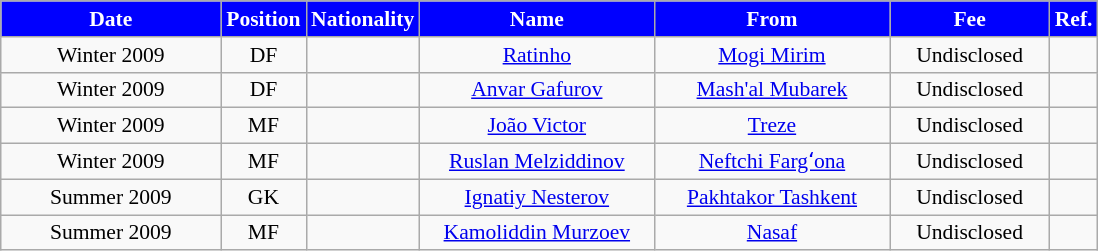<table class="wikitable"  style="text-align:center; font-size:90%; ">
<tr>
<th style="background:#00f; color:white; width:140px;">Date</th>
<th style="background:#00f; color:white; width:50px;">Position</th>
<th style="background:#00f; color:white; width:50px;">Nationality</th>
<th style="background:#00f; color:white; width:150px;">Name</th>
<th style="background:#00f; color:white; width:150px;">From</th>
<th style="background:#00f; color:white; width:100px;">Fee</th>
<th style="background:#00f; color:white; width:25px;">Ref.</th>
</tr>
<tr>
<td>Winter 2009</td>
<td>DF</td>
<td></td>
<td><a href='#'>Ratinho</a></td>
<td><a href='#'>Mogi Mirim</a></td>
<td>Undisclosed</td>
<td></td>
</tr>
<tr>
<td>Winter 2009</td>
<td>DF</td>
<td></td>
<td><a href='#'>Anvar Gafurov</a></td>
<td><a href='#'>Mash'al Mubarek</a></td>
<td>Undisclosed</td>
<td></td>
</tr>
<tr>
<td>Winter 2009</td>
<td>MF</td>
<td></td>
<td><a href='#'>João Victor</a></td>
<td><a href='#'>Treze</a></td>
<td>Undisclosed</td>
<td></td>
</tr>
<tr>
<td>Winter 2009</td>
<td>MF</td>
<td></td>
<td><a href='#'>Ruslan Melziddinov</a></td>
<td><a href='#'>Neftchi Fargʻona</a></td>
<td>Undisclosed</td>
<td></td>
</tr>
<tr>
<td>Summer 2009</td>
<td>GK</td>
<td></td>
<td><a href='#'>Ignatiy Nesterov</a></td>
<td><a href='#'>Pakhtakor Tashkent</a></td>
<td>Undisclosed</td>
<td></td>
</tr>
<tr>
<td>Summer 2009</td>
<td>MF</td>
<td></td>
<td><a href='#'>Kamoliddin Murzoev</a></td>
<td><a href='#'>Nasaf</a></td>
<td>Undisclosed</td>
<td></td>
</tr>
</table>
